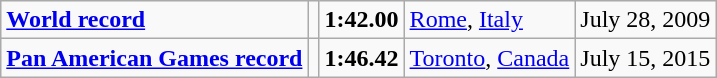<table class="wikitable">
<tr>
<td><strong><a href='#'>World record</a></strong></td>
<td></td>
<td><strong>1:42.00</strong></td>
<td><a href='#'>Rome</a>, <a href='#'>Italy</a></td>
<td>July 28, 2009</td>
</tr>
<tr>
<td><strong><a href='#'>Pan American Games record</a></strong></td>
<td></td>
<td><strong>1:46.42</strong></td>
<td><a href='#'>Toronto</a>, <a href='#'>Canada</a></td>
<td>July 15, 2015</td>
</tr>
</table>
